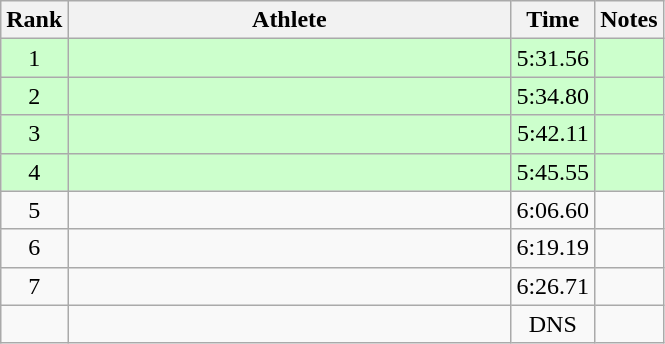<table class="wikitable" style="text-align:center">
<tr>
<th>Rank</th>
<th Style="width:18em">Athlete</th>
<th>Time</th>
<th>Notes</th>
</tr>
<tr style="background:#cfc">
<td>1</td>
<td style="text-align:left"></td>
<td>5:31.56</td>
<td></td>
</tr>
<tr style="background:#cfc">
<td>2</td>
<td style="text-align:left"></td>
<td>5:34.80</td>
<td></td>
</tr>
<tr style="background:#cfc">
<td>3</td>
<td style="text-align:left"></td>
<td>5:42.11</td>
<td></td>
</tr>
<tr style="background:#cfc">
<td>4</td>
<td style="text-align:left"></td>
<td>5:45.55</td>
<td></td>
</tr>
<tr>
<td>5</td>
<td style="text-align:left"></td>
<td>6:06.60</td>
<td></td>
</tr>
<tr>
<td>6</td>
<td style="text-align:left"></td>
<td>6:19.19</td>
<td></td>
</tr>
<tr>
<td>7</td>
<td style="text-align:left"></td>
<td>6:26.71</td>
<td></td>
</tr>
<tr>
<td></td>
<td style="text-align:left"></td>
<td>DNS</td>
<td></td>
</tr>
</table>
